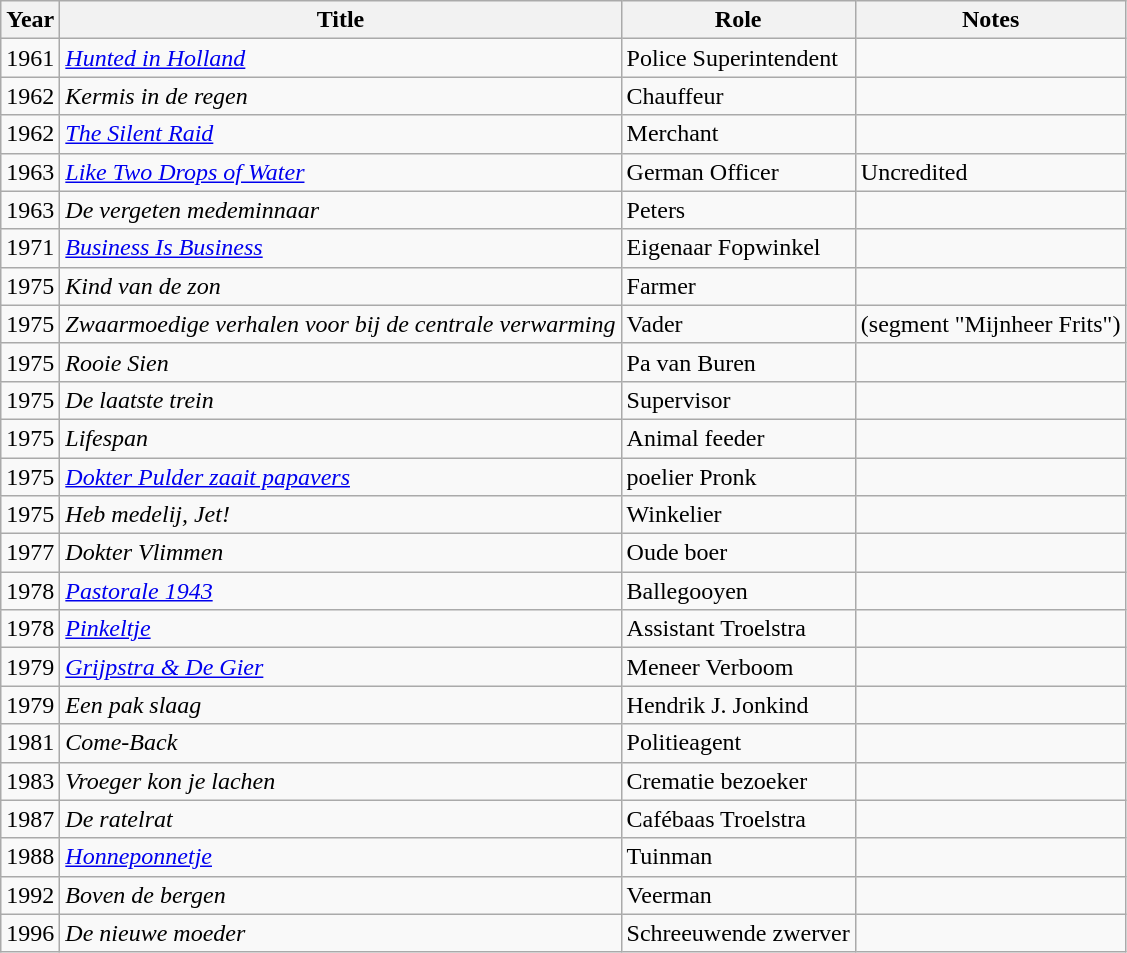<table class="wikitable">
<tr>
<th>Year</th>
<th>Title</th>
<th>Role</th>
<th>Notes</th>
</tr>
<tr>
<td>1961</td>
<td><em><a href='#'>Hunted in Holland</a></em></td>
<td>Police Superintendent</td>
<td></td>
</tr>
<tr>
<td>1962</td>
<td><em>Kermis in de regen</em></td>
<td>Chauffeur</td>
<td></td>
</tr>
<tr>
<td>1962</td>
<td><em><a href='#'>The Silent Raid</a></em></td>
<td>Merchant</td>
<td></td>
</tr>
<tr>
<td>1963</td>
<td><em><a href='#'>Like Two Drops of Water</a></em></td>
<td>German Officer</td>
<td>Uncredited</td>
</tr>
<tr>
<td>1963</td>
<td><em>De vergeten medeminnaar</em></td>
<td>Peters</td>
<td></td>
</tr>
<tr>
<td>1971</td>
<td><em><a href='#'>Business Is Business</a></em></td>
<td>Eigenaar Fopwinkel</td>
<td></td>
</tr>
<tr>
<td>1975</td>
<td><em>Kind van de zon</em></td>
<td>Farmer</td>
<td></td>
</tr>
<tr>
<td>1975</td>
<td><em>Zwaarmoedige verhalen voor bij de centrale verwarming</em></td>
<td>Vader</td>
<td>(segment "Mijnheer Frits")</td>
</tr>
<tr>
<td>1975</td>
<td><em>Rooie Sien</em></td>
<td>Pa van Buren</td>
<td></td>
</tr>
<tr>
<td>1975</td>
<td><em>De laatste trein</em></td>
<td>Supervisor</td>
<td></td>
</tr>
<tr>
<td>1975</td>
<td><em>Lifespan</em></td>
<td>Animal feeder</td>
<td></td>
</tr>
<tr>
<td>1975</td>
<td><em><a href='#'>Dokter Pulder zaait papavers</a></em></td>
<td>poelier Pronk</td>
<td></td>
</tr>
<tr>
<td>1975</td>
<td><em>Heb medelij, Jet!</em></td>
<td>Winkelier</td>
<td></td>
</tr>
<tr>
<td>1977</td>
<td><em>Dokter Vlimmen</em></td>
<td>Oude boer</td>
<td></td>
</tr>
<tr>
<td>1978</td>
<td><em><a href='#'>Pastorale 1943</a></em></td>
<td>Ballegooyen</td>
<td></td>
</tr>
<tr>
<td>1978</td>
<td><em><a href='#'>Pinkeltje</a></em></td>
<td>Assistant Troelstra</td>
<td></td>
</tr>
<tr>
<td>1979</td>
<td><em><a href='#'>Grijpstra & De Gier</a></em></td>
<td>Meneer Verboom</td>
<td></td>
</tr>
<tr>
<td>1979</td>
<td><em>Een pak slaag</em></td>
<td>Hendrik J. Jonkind</td>
<td></td>
</tr>
<tr>
<td>1981</td>
<td><em>Come-Back</em></td>
<td>Politieagent</td>
<td></td>
</tr>
<tr>
<td>1983</td>
<td><em>Vroeger kon je lachen</em></td>
<td>Crematie bezoeker</td>
<td></td>
</tr>
<tr>
<td>1987</td>
<td><em>De ratelrat</em></td>
<td>Cafébaas Troelstra</td>
<td></td>
</tr>
<tr>
<td>1988</td>
<td><em><a href='#'>Honneponnetje</a></em></td>
<td>Tuinman</td>
<td></td>
</tr>
<tr>
<td>1992</td>
<td><em>Boven de bergen</em></td>
<td>Veerman</td>
<td></td>
</tr>
<tr>
<td>1996</td>
<td><em>De nieuwe moeder</em></td>
<td>Schreeuwende zwerver</td>
<td></td>
</tr>
</table>
